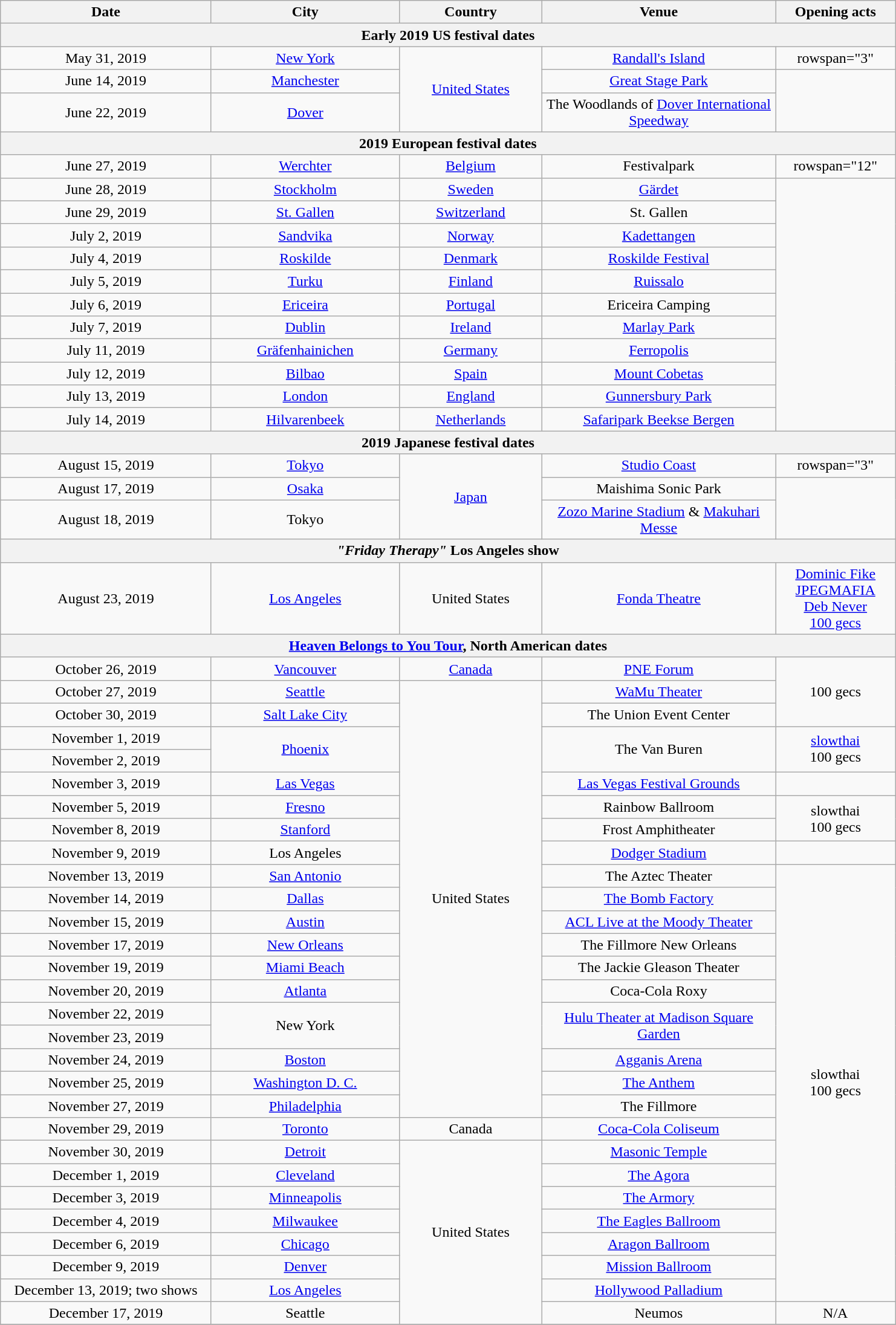<table class="wikitable mw-collapsible" style="text-align:center;">
<tr>
<th width="225">Date</th>
<th width="200">City</th>
<th width="150">Country</th>
<th width="250">Venue</th>
<th width="125">Opening acts</th>
</tr>
<tr>
<th colspan="5">Early 2019 US festival dates </th>
</tr>
<tr>
<td>May 31, 2019</td>
<td><a href='#'>New York</a></td>
<td rowspan="3"><a href='#'>United States</a></td>
<td><a href='#'>Randall's Island</a></td>
<td>rowspan="3" </td>
</tr>
<tr>
<td>June 14, 2019</td>
<td><a href='#'>Manchester</a></td>
<td><a href='#'>Great Stage Park</a></td>
</tr>
<tr>
<td>June 22, 2019</td>
<td><a href='#'>Dover</a></td>
<td>The Woodlands of <a href='#'>Dover International Speedway</a></td>
</tr>
<tr>
<th colspan="5">2019 European festival dates </th>
</tr>
<tr>
<td>June 27, 2019</td>
<td><a href='#'>Werchter</a></td>
<td><a href='#'>Belgium</a></td>
<td>Festivalpark</td>
<td>rowspan="12" </td>
</tr>
<tr>
<td>June 28, 2019</td>
<td><a href='#'>Stockholm</a></td>
<td><a href='#'>Sweden</a></td>
<td><a href='#'>Gärdet</a></td>
</tr>
<tr>
<td>June 29, 2019</td>
<td><a href='#'>St. Gallen</a></td>
<td><a href='#'>Switzerland</a></td>
<td>St. Gallen</td>
</tr>
<tr>
<td>July 2, 2019</td>
<td><a href='#'>Sandvika</a></td>
<td><a href='#'>Norway</a></td>
<td><a href='#'>Kadettangen</a></td>
</tr>
<tr>
<td>July 4, 2019</td>
<td><a href='#'>Roskilde</a></td>
<td><a href='#'>Denmark</a></td>
<td><a href='#'>Roskilde Festival</a></td>
</tr>
<tr>
<td>July 5, 2019</td>
<td><a href='#'>Turku</a></td>
<td><a href='#'>Finland</a></td>
<td><a href='#'>Ruissalo</a></td>
</tr>
<tr>
<td>July 6, 2019</td>
<td><a href='#'>Ericeira</a></td>
<td><a href='#'>Portugal</a></td>
<td>Ericeira Camping</td>
</tr>
<tr>
<td>July 7, 2019</td>
<td><a href='#'>Dublin</a></td>
<td><a href='#'>Ireland</a></td>
<td><a href='#'>Marlay Park</a></td>
</tr>
<tr>
<td>July 11, 2019</td>
<td><a href='#'>Gräfenhainichen</a></td>
<td><a href='#'>Germany</a></td>
<td><a href='#'>Ferropolis</a></td>
</tr>
<tr>
<td>July 12, 2019</td>
<td><a href='#'>Bilbao</a></td>
<td><a href='#'>Spain</a></td>
<td><a href='#'>Mount Cobetas</a></td>
</tr>
<tr>
<td>July 13, 2019</td>
<td><a href='#'>London</a></td>
<td><a href='#'>England</a></td>
<td><a href='#'>Gunnersbury Park</a></td>
</tr>
<tr>
<td>July 14, 2019</td>
<td><a href='#'>Hilvarenbeek</a></td>
<td><a href='#'>Netherlands</a></td>
<td><a href='#'>Safaripark Beekse Bergen</a></td>
</tr>
<tr>
<th colspan="5">2019 Japanese festival dates </th>
</tr>
<tr>
<td>August 15, 2019</td>
<td><a href='#'>Tokyo</a></td>
<td rowspan="3"><a href='#'>Japan</a></td>
<td><a href='#'>Studio Coast</a></td>
<td>rowspan="3" </td>
</tr>
<tr>
<td>August 17, 2019</td>
<td><a href='#'>Osaka</a></td>
<td>Maishima Sonic Park</td>
</tr>
<tr>
<td>August 18, 2019</td>
<td>Tokyo</td>
<td><a href='#'>Zozo Marine Stadium</a> & <a href='#'>Makuhari Messe</a></td>
</tr>
<tr>
<th colspan="5"><em>"Friday Therapy"</em> Los Angeles show </th>
</tr>
<tr>
<td>August 23, 2019</td>
<td><a href='#'>Los Angeles</a></td>
<td>United States</td>
<td><a href='#'>Fonda Theatre</a></td>
<td><a href='#'>Dominic Fike</a><br><a href='#'>JPEGMAFIA</a><br><a href='#'>Deb Never</a><br><a href='#'>100 gecs</a></td>
</tr>
<tr>
<th colspan="5"><a href='#'>Heaven Belongs to You Tour</a>, North American dates </th>
</tr>
<tr>
<td>October 26, 2019</td>
<td><a href='#'>Vancouver</a></td>
<td><a href='#'>Canada</a></td>
<td><a href='#'>PNE Forum</a></td>
<td rowspan="3">100 gecs</td>
</tr>
<tr>
<td>October 27, 2019</td>
<td><a href='#'>Seattle</a></td>
<td rowspan="19">United States</td>
<td><a href='#'>WaMu Theater</a></td>
</tr>
<tr>
<td>October 30, 2019</td>
<td><a href='#'>Salt Lake City</a></td>
<td>The Union Event Center</td>
</tr>
<tr>
<td>November 1, 2019</td>
<td rowspan="2"><a href='#'>Phoenix</a></td>
<td rowspan="2">The Van Buren</td>
<td rowspan="2"><a href='#'>slowthai</a><br>100 gecs</td>
</tr>
<tr>
<td>November 2, 2019</td>
</tr>
<tr>
<td>November 3, 2019</td>
<td><a href='#'>Las Vegas</a></td>
<td><a href='#'>Las Vegas Festival Grounds</a></td>
<td></td>
</tr>
<tr>
<td>November 5, 2019</td>
<td><a href='#'>Fresno</a></td>
<td>Rainbow Ballroom</td>
<td rowspan="2">slowthai<br>100 gecs</td>
</tr>
<tr>
<td>November 8, 2019</td>
<td><a href='#'>Stanford</a></td>
<td>Frost Amphitheater</td>
</tr>
<tr>
<td>November 9, 2019</td>
<td>Los Angeles</td>
<td><a href='#'>Dodger Stadium</a></td>
<td></td>
</tr>
<tr>
<td>November 13, 2019</td>
<td><a href='#'>San Antonio</a></td>
<td>The Aztec Theater</td>
<td rowspan="19">slowthai<br>100 gecs</td>
</tr>
<tr>
<td>November 14, 2019</td>
<td><a href='#'>Dallas</a></td>
<td><a href='#'>The Bomb Factory</a></td>
</tr>
<tr>
<td>November 15, 2019</td>
<td><a href='#'>Austin</a></td>
<td><a href='#'>ACL Live at the Moody Theater</a></td>
</tr>
<tr>
<td>November 17, 2019</td>
<td><a href='#'>New Orleans</a></td>
<td>The Fillmore New Orleans</td>
</tr>
<tr>
<td>November 19, 2019</td>
<td><a href='#'>Miami Beach</a></td>
<td>The Jackie Gleason Theater</td>
</tr>
<tr>
<td>November 20, 2019</td>
<td><a href='#'>Atlanta</a></td>
<td>Coca-Cola Roxy</td>
</tr>
<tr>
<td>November 22, 2019</td>
<td rowspan="2">New York</td>
<td rowspan="2"><a href='#'>Hulu Theater at Madison Square Garden</a></td>
</tr>
<tr>
<td>November 23, 2019</td>
</tr>
<tr>
<td>November 24, 2019</td>
<td><a href='#'>Boston</a></td>
<td><a href='#'>Agganis Arena</a></td>
</tr>
<tr>
<td>November 25, 2019</td>
<td><a href='#'>Washington D. C.</a></td>
<td><a href='#'>The Anthem</a></td>
</tr>
<tr>
<td>November 27, 2019</td>
<td><a href='#'>Philadelphia</a></td>
<td>The Fillmore</td>
</tr>
<tr>
<td>November 29, 2019</td>
<td><a href='#'>Toronto</a></td>
<td>Canada</td>
<td><a href='#'>Coca-Cola Coliseum</a></td>
</tr>
<tr>
<td>November 30, 2019</td>
<td><a href='#'>Detroit</a></td>
<td rowspan="8">United States</td>
<td><a href='#'>Masonic Temple</a></td>
</tr>
<tr>
<td>December 1, 2019</td>
<td><a href='#'>Cleveland</a></td>
<td><a href='#'>The Agora</a></td>
</tr>
<tr>
<td>December 3, 2019</td>
<td><a href='#'>Minneapolis</a></td>
<td><a href='#'>The Armory</a></td>
</tr>
<tr>
<td>December 4, 2019</td>
<td><a href='#'>Milwaukee</a></td>
<td><a href='#'>The Eagles Ballroom</a></td>
</tr>
<tr>
<td>December 6, 2019</td>
<td><a href='#'>Chicago</a></td>
<td><a href='#'>Aragon Ballroom</a></td>
</tr>
<tr>
<td>December 9, 2019</td>
<td><a href='#'>Denver</a></td>
<td><a href='#'>Mission Ballroom</a></td>
</tr>
<tr>
<td>December 13, 2019; two shows</td>
<td><a href='#'>Los Angeles</a></td>
<td><a href='#'>Hollywood Palladium</a></td>
</tr>
<tr>
<td>December 17, 2019</td>
<td>Seattle</td>
<td>Neumos</td>
<td>N/A</td>
</tr>
<tr>
</tr>
</table>
